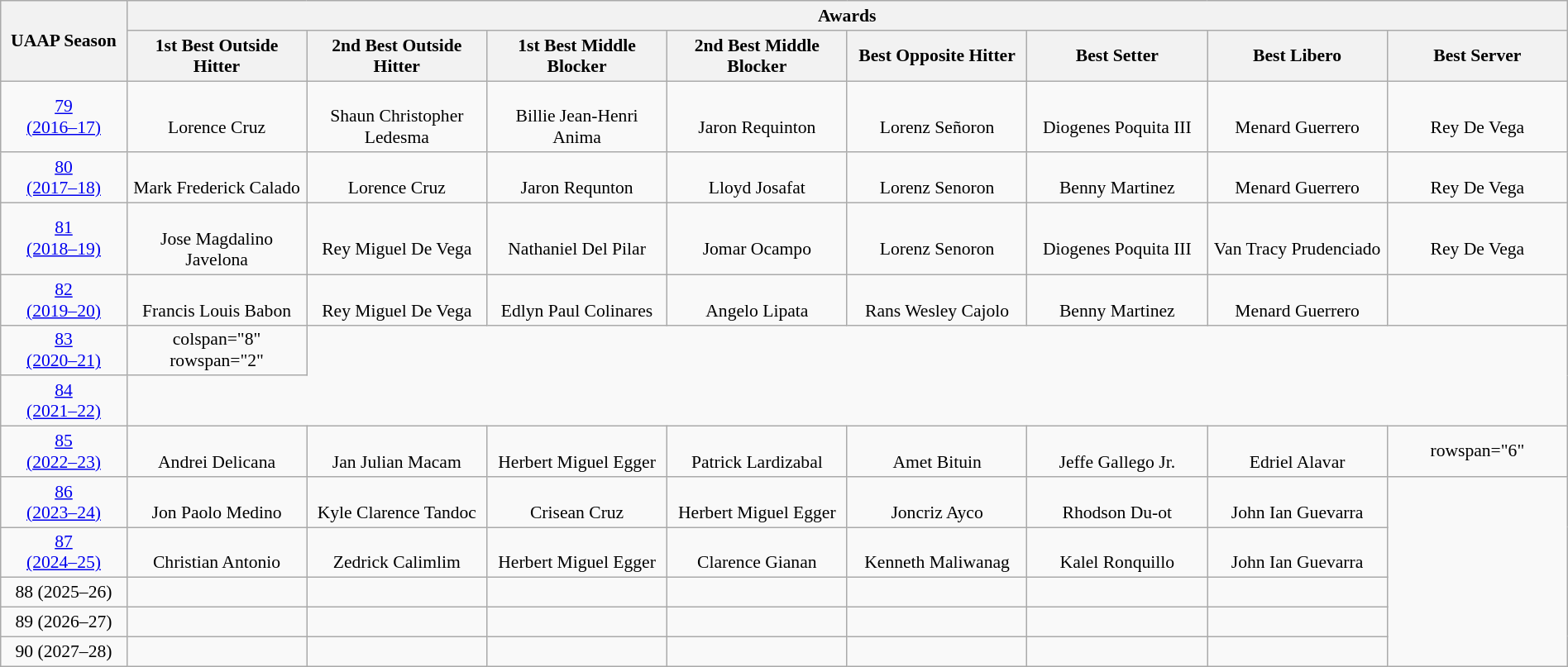<table class="wikitable" width=100% style="font-size:90%; text-align:center;">
<tr>
<th width=7% rowspan=2>UAAP Season</th>
<th colspan=8>Awards</th>
</tr>
<tr>
<th width=10%>1st Best Outside Hitter</th>
<th width=10%>2nd Best Outside Hitter</th>
<th width=10%>1st Best Middle Blocker</th>
<th width=10%>2nd Best Middle Blocker</th>
<th width=10%>Best Opposite Hitter</th>
<th width=10%>Best Setter</th>
<th width=10%>Best Libero</th>
<th width=10%>Best Server</th>
</tr>
<tr>
<td><a href='#'>79<br>(2016–17)</a></td>
<td><br>Lorence Cruz</td>
<td><br>Shaun Christopher Ledesma</td>
<td><br>Billie Jean-Henri Anima</td>
<td><br>Jaron Requinton</td>
<td><br>Lorenz Señoron</td>
<td><br>Diogenes Poquita III</td>
<td><br>Menard Guerrero</td>
<td><br>Rey De Vega</td>
</tr>
<tr>
<td><a href='#'>80<br>(2017–18)</a></td>
<td><br>Mark Frederick Calado</td>
<td><br>Lorence Cruz</td>
<td><br>Jaron Requnton</td>
<td><br>Lloyd Josafat</td>
<td><br>Lorenz Senoron</td>
<td><br>Benny Martinez</td>
<td><br>Menard Guerrero</td>
<td><br>Rey De Vega</td>
</tr>
<tr>
<td><a href='#'>81<br>(2018–19)</a></td>
<td><br>Jose Magdalino Javelona</td>
<td><br>Rey Miguel De Vega</td>
<td><br>Nathaniel Del Pilar</td>
<td><br>Jomar Ocampo</td>
<td><br>Lorenz Senoron</td>
<td><br>Diogenes Poquita III</td>
<td><br>Van Tracy Prudenciado</td>
<td><br>Rey De Vega</td>
</tr>
<tr>
<td><a href='#'>82<br>(2019–20)</a></td>
<td><br>Francis Louis Babon</td>
<td><br>Rey Miguel De Vega</td>
<td><br>Edlyn Paul Colinares</td>
<td><br>Angelo Lipata</td>
<td><br>Rans Wesley Cajolo</td>
<td><br>Benny Martinez</td>
<td><br>Menard Guerrero</td>
<td></td>
</tr>
<tr>
<td><a href='#'>83<br>(2020–21)</a></td>
<td>colspan="8" rowspan="2" </td>
</tr>
<tr>
<td><a href='#'>84<br>(2021–22)</a></td>
</tr>
<tr>
<td><a href='#'>85<br>(2022–23)</a></td>
<td><br>Andrei Delicana</td>
<td><br>Jan Julian Macam</td>
<td><br>Herbert Miguel Egger</td>
<td><br>Patrick Lardizabal</td>
<td><br>Amet Bituin</td>
<td><br>Jeffe Gallego Jr.</td>
<td><br>Edriel Alavar</td>
<td>rowspan="6" </td>
</tr>
<tr>
<td><a href='#'>86<br>(2023–24)</a></td>
<td><br>Jon Paolo Medino</td>
<td><br>Kyle Clarence Tandoc</td>
<td><br>Crisean Cruz</td>
<td><br>Herbert Miguel Egger</td>
<td><br>Joncriz Ayco</td>
<td><br>Rhodson Du-ot</td>
<td><br>John Ian Guevarra</td>
</tr>
<tr>
<td><a href='#'>87<br>(2024–25)</a></td>
<td><br>Christian Antonio</td>
<td><br>Zedrick Calimlim</td>
<td><br>Herbert Miguel Egger</td>
<td><br>Clarence Gianan</td>
<td><br>Kenneth Maliwanag</td>
<td><br>Kalel Ronquillo</td>
<td><br>John Ian Guevarra</td>
</tr>
<tr>
<td>88 (2025–26)</td>
<td></td>
<td></td>
<td></td>
<td></td>
<td></td>
<td></td>
<td></td>
</tr>
<tr>
<td>89 (2026–27)</td>
<td></td>
<td></td>
<td></td>
<td></td>
<td></td>
<td></td>
<td></td>
</tr>
<tr>
<td>90 (2027–28)</td>
<td></td>
<td></td>
<td></td>
<td></td>
<td></td>
<td></td>
<td></td>
</tr>
</table>
